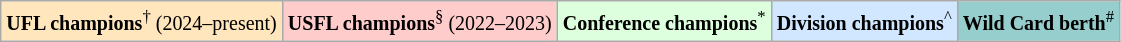<table class="wikitable">
<tr>
<td bgcolor="#ffe6bd"><small><strong>UFL champions</strong><sup>†</sup> (2024–present)</small></td>
<td bgcolor="#ffcccc"><small><strong>USFL champions</strong><sup>§</sup> (2022–2023)</small></td>
<td bgcolor="#ddffdd"><small><strong>Conference champions</strong><sup>*</sup></small></td>
<td bgcolor="#d0e7ff"><small><strong>Division champions</strong><sup>^</sup></small></td>
<td bgcolor="#96cdcd"><small><strong>Wild Card berth</strong><sup>#</sup></small></td>
</tr>
</table>
